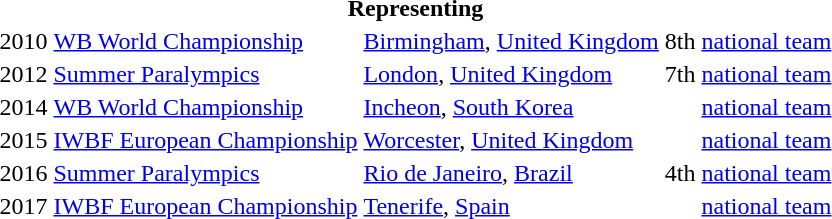<table>
<tr>
<th colspan="6">Representing </th>
</tr>
<tr>
<td>2010</td>
<td><a href='#'>WB World Championship</a></td>
<td><a href='#'>Birmingham</a>, <a href='#'>United Kingdom</a></td>
<td>8th</td>
<td><a href='#'>national team</a></td>
</tr>
<tr>
<td>2012</td>
<td><a href='#'>Summer Paralympics</a></td>
<td><a href='#'>London</a>, <a href='#'>United Kingdom</a></td>
<td>7th</td>
<td><a href='#'>national team</a></td>
</tr>
<tr>
<td>2014</td>
<td><a href='#'>WB World Championship</a></td>
<td><a href='#'>Incheon</a>, <a href='#'>South Korea</a></td>
<td></td>
<td><a href='#'>national team</a></td>
</tr>
<tr>
<td>2015</td>
<td><a href='#'>IWBF European Championship</a></td>
<td><a href='#'>Worcester</a>, <a href='#'>United Kingdom</a></td>
<td></td>
<td><a href='#'>national team</a></td>
</tr>
<tr>
<td>2016</td>
<td><a href='#'>Summer Paralympics</a></td>
<td><a href='#'>Rio de Janeiro</a>, <a href='#'>Brazil</a></td>
<td>4th</td>
<td><a href='#'>national team</a></td>
</tr>
<tr>
<td>2017</td>
<td><a href='#'>IWBF European Championship</a></td>
<td><a href='#'>Tenerife</a>, <a href='#'>Spain</a></td>
<td></td>
<td><a href='#'>national team</a></td>
</tr>
</table>
